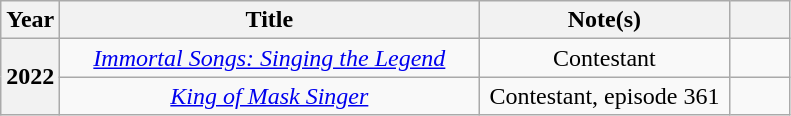<table class="wikitable sortable plainrowheaders" style="text-align:center;" border="1">
<tr>
<th scope="col" style="width: 2em;">Year</th>
<th scope="col" style="width: 17em;">Title</th>
<th scope="col" style="width: 10em;">Note(s)</th>
<th scope="col" class="unsortable" style="width: 2em;"></th>
</tr>
<tr>
<th scope="row" rowspan="2">2022</th>
<td><em><a href='#'>Immortal Songs: Singing the Legend</a></em></td>
<td>Contestant</td>
<td></td>
</tr>
<tr>
<td><em><a href='#'>King of Mask Singer</a></em></td>
<td>Contestant, episode 361</td>
<td></td>
</tr>
</table>
